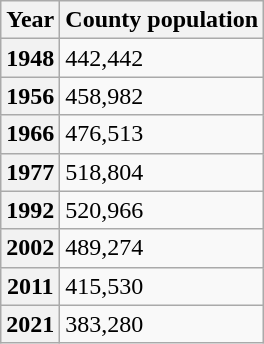<table class="wikitable">
<tr>
<th>Year</th>
<th>County population</th>
</tr>
<tr>
<th>1948</th>
<td>442,442 </td>
</tr>
<tr>
<th>1956</th>
<td>458,982 </td>
</tr>
<tr>
<th>1966</th>
<td>476,513 </td>
</tr>
<tr>
<th>1977</th>
<td>518,804 </td>
</tr>
<tr>
<th>1992</th>
<td>520,966 </td>
</tr>
<tr>
<th>2002</th>
<td>489,274 </td>
</tr>
<tr>
<th>2011</th>
<td>415,530 </td>
</tr>
<tr>
<th>2021</th>
<td>383,280 </td>
</tr>
</table>
